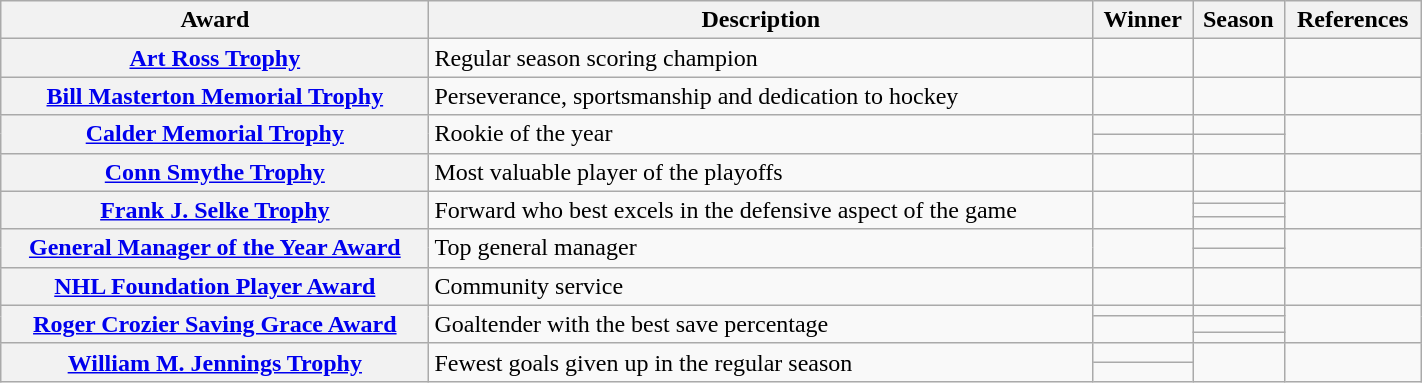<table class="wikitable sortable" width="75%">
<tr>
<th scope="col">Award</th>
<th scope="col" class="unsortable">Description</th>
<th scope="col">Winner</th>
<th scope="col">Season</th>
<th scope="col" class="unsortable">References</th>
</tr>
<tr>
<th scope="row"><a href='#'>Art Ross Trophy</a></th>
<td>Regular season scoring champion</td>
<td></td>
<td></td>
<td></td>
</tr>
<tr>
<th scope="row"><a href='#'>Bill Masterton Memorial Trophy</a></th>
<td>Perseverance, sportsmanship and dedication to hockey</td>
<td></td>
<td></td>
<td></td>
</tr>
<tr>
<th scope="row" rowspan="2"><a href='#'>Calder Memorial Trophy</a></th>
<td rowspan="2">Rookie of the year</td>
<td></td>
<td></td>
<td rowspan="2"></td>
</tr>
<tr>
<td></td>
<td></td>
</tr>
<tr>
<th scope="row"><a href='#'>Conn Smythe Trophy</a></th>
<td>Most valuable player of the playoffs</td>
<td></td>
<td></td>
<td></td>
</tr>
<tr>
<th scope="row" rowspan="3"><a href='#'>Frank J. Selke Trophy</a></th>
<td rowspan="3">Forward who best excels in the defensive aspect of the game</td>
<td rowspan="3"></td>
<td></td>
<td rowspan="3"></td>
</tr>
<tr>
<td></td>
</tr>
<tr>
<td></td>
</tr>
<tr>
<th scope="row" rowspan="2"><a href='#'>General Manager of the Year Award</a></th>
<td rowspan="2">Top general manager</td>
<td rowspan="2"></td>
<td></td>
<td rowspan="2"></td>
</tr>
<tr>
<td></td>
</tr>
<tr>
<th scope="row"><a href='#'>NHL Foundation Player Award</a></th>
<td>Community service</td>
<td></td>
<td></td>
<td></td>
</tr>
<tr>
<th scope="row" rowspan="3"><a href='#'>Roger Crozier Saving Grace Award</a></th>
<td rowspan="3">Goaltender with the best save percentage</td>
<td></td>
<td></td>
<td rowspan="3"></td>
</tr>
<tr>
<td rowspan="2"></td>
<td></td>
</tr>
<tr>
<td></td>
</tr>
<tr>
<th scope="row" rowspan="2"><a href='#'>William M. Jennings Trophy</a></th>
<td rowspan="2">Fewest goals given up in the regular season</td>
<td></td>
<td rowspan="2"></td>
<td rowspan="2"></td>
</tr>
<tr>
<td></td>
</tr>
</table>
